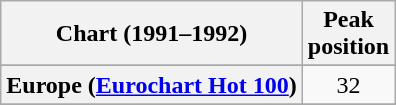<table class="wikitable sortable plainrowheaders" style="text-align:center">
<tr>
<th>Chart (1991–1992)</th>
<th>Peak<br>position</th>
</tr>
<tr>
</tr>
<tr>
</tr>
<tr>
<th scope="row">Europe (<a href='#'>Eurochart Hot 100</a>)</th>
<td align="center">32</td>
</tr>
<tr>
</tr>
<tr>
</tr>
<tr>
</tr>
<tr>
</tr>
<tr>
</tr>
<tr>
</tr>
<tr>
</tr>
<tr>
</tr>
</table>
